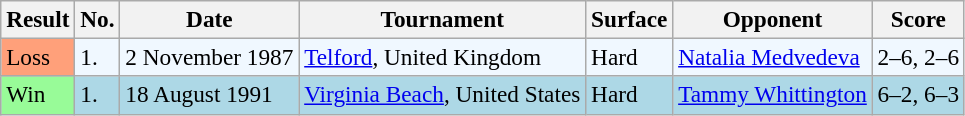<table class="sortable wikitable" style="font-size:97%;">
<tr>
<th><strong>Result</strong></th>
<th><strong>No.</strong></th>
<th><strong>Date</strong></th>
<th><strong>Tournament</strong></th>
<th><strong>Surface</strong></th>
<th><strong>Opponent</strong></th>
<th><strong>Score</strong></th>
</tr>
<tr bgcolor=f0f8ff>
<td style="background:#ffa07a;">Loss</td>
<td>1.</td>
<td>2 November 1987</td>
<td><a href='#'>Telford</a>, United Kingdom</td>
<td>Hard</td>
<td> <a href='#'>Natalia Medvedeva</a></td>
<td>2–6, 2–6</td>
</tr>
<tr style="background:lightblue;">
<td style="background:#98fb98;">Win</td>
<td>1.</td>
<td>18 August 1991</td>
<td><a href='#'>Virginia Beach</a>, United States</td>
<td>Hard</td>
<td> <a href='#'>Tammy Whittington</a></td>
<td>6–2, 6–3</td>
</tr>
</table>
